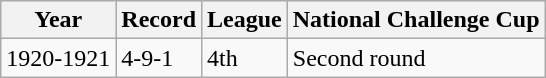<table class="wikitable">
<tr>
<th>Year</th>
<th>Record</th>
<th>League</th>
<th>National Challenge Cup</th>
</tr>
<tr>
<td>1920-1921</td>
<td>4-9-1</td>
<td>4th</td>
<td>Second round</td>
</tr>
</table>
